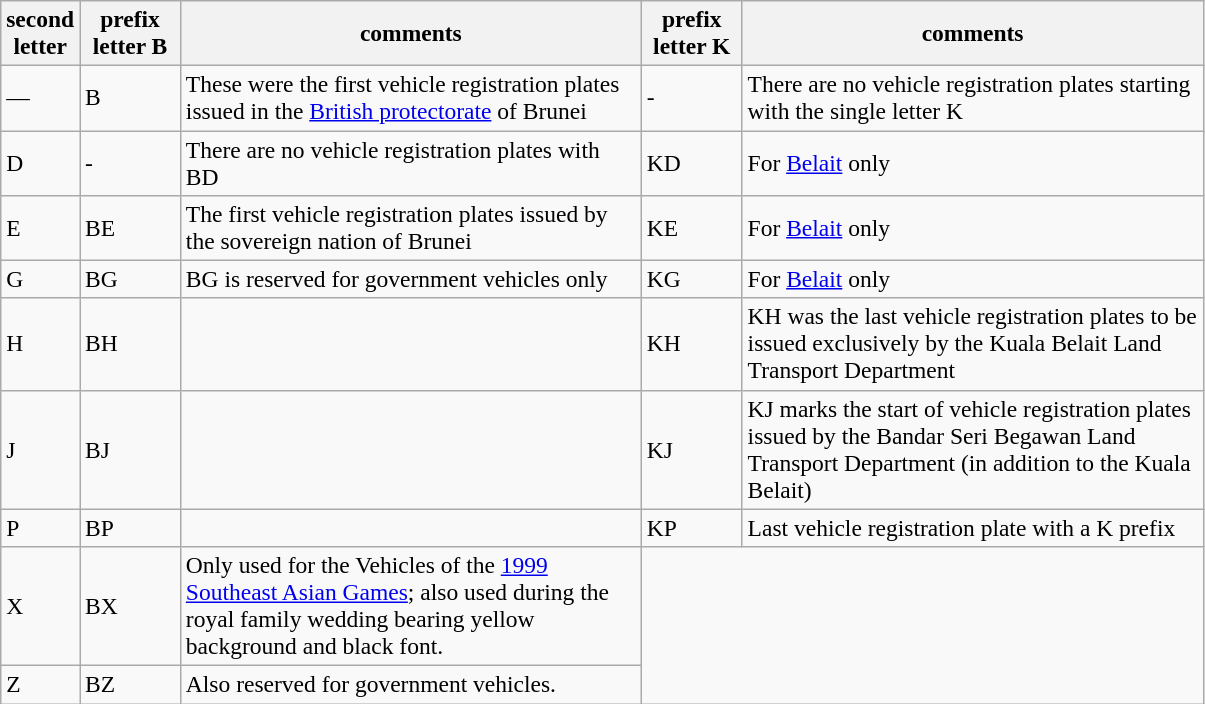<table class="wikitable sortable" style=font-size:98%>
<tr>
<th>second<br>letter</th>
<th width=60>prefix<br>letter B</th>
<th width=300>comments</th>
<th width=60>prefix<br>letter K</th>
<th width=300>comments</th>
</tr>
<tr>
<td>—</td>
<td>B</td>
<td>These were the first vehicle registration plates issued in the <a href='#'>British protectorate</a> of Brunei</td>
<td>-</td>
<td>There are no vehicle registration plates starting with the single letter K</td>
</tr>
<tr>
<td>D</td>
<td>-</td>
<td>There are no vehicle registration plates with BD</td>
<td>KD</td>
<td>For <a href='#'>Belait</a> only</td>
</tr>
<tr>
<td>E</td>
<td>BE</td>
<td>The first vehicle registration plates issued by the sovereign nation of Brunei</td>
<td>KE</td>
<td>For <a href='#'>Belait</a> only</td>
</tr>
<tr>
<td>G</td>
<td>BG</td>
<td>BG is reserved for government vehicles only</td>
<td>KG</td>
<td>For <a href='#'>Belait</a> only</td>
</tr>
<tr>
<td>H</td>
<td>BH</td>
<td></td>
<td>KH</td>
<td>KH was the last vehicle registration plates to be issued exclusively by the Kuala Belait Land Transport Department</td>
</tr>
<tr>
<td>J</td>
<td>BJ</td>
<td></td>
<td>KJ</td>
<td>KJ marks the start of vehicle registration plates issued by the Bandar Seri Begawan Land Transport Department (in addition to the Kuala Belait)</td>
</tr>
<tr>
<td>P</td>
<td>BP</td>
<td></td>
<td>KP</td>
<td>Last vehicle registration plate with a K prefix</td>
</tr>
<tr>
<td>X</td>
<td>BX</td>
<td>Only used for the Vehicles of the <a href='#'>1999 Southeast Asian Games</a>; also used during the royal family wedding bearing yellow background and black font.</td>
</tr>
<tr>
<td>Z</td>
<td>BZ</td>
<td>Also reserved for government vehicles.</td>
</tr>
</table>
